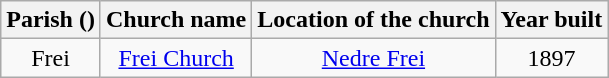<table class="wikitable" style="text-align:center">
<tr>
<th>Parish ()</th>
<th>Church name</th>
<th>Location of the church</th>
<th>Year built</th>
</tr>
<tr>
<td rowspan="1">Frei</td>
<td><a href='#'>Frei Church</a></td>
<td><a href='#'>Nedre Frei</a></td>
<td>1897</td>
</tr>
</table>
